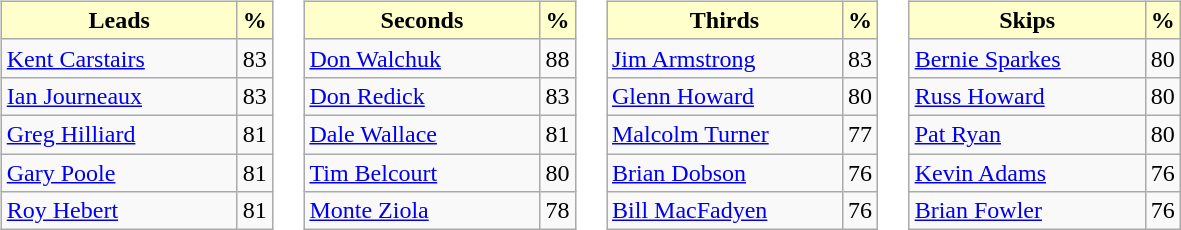<table>
<tr>
<td valign=top><br><table class="wikitable">
<tr>
<th style="background: #ffffcc; width:150px;">Leads</th>
<th style="background: #ffffcc;">%</th>
</tr>
<tr>
<td> <a href='#'>Kent Carstairs</a></td>
<td>83</td>
</tr>
<tr>
<td> <a href='#'>Ian Journeaux</a></td>
<td>83</td>
</tr>
<tr>
<td> <a href='#'>Greg Hilliard</a></td>
<td>81</td>
</tr>
<tr>
<td> <a href='#'>Gary Poole</a></td>
<td>81</td>
</tr>
<tr>
<td> <a href='#'>Roy Hebert</a></td>
<td>81</td>
</tr>
</table>
</td>
<td valign=top><br><table class="wikitable">
<tr>
<th style="background: #ffffcc; width:150px;">Seconds</th>
<th style="background: #ffffcc;">%</th>
</tr>
<tr>
<td> <a href='#'>Don Walchuk</a></td>
<td>88</td>
</tr>
<tr>
<td> <a href='#'>Don Redick</a></td>
<td>83</td>
</tr>
<tr>
<td> <a href='#'>Dale Wallace</a></td>
<td>81</td>
</tr>
<tr>
<td> <a href='#'>Tim Belcourt</a></td>
<td>80</td>
</tr>
<tr>
<td> <a href='#'>Monte Ziola</a></td>
<td>78</td>
</tr>
</table>
</td>
<td valign=top><br><table class="wikitable">
<tr>
<th style="background: #ffffcc; width:150px;">Thirds</th>
<th style="background: #ffffcc;">%</th>
</tr>
<tr>
<td> <a href='#'>Jim Armstrong</a></td>
<td>83</td>
</tr>
<tr>
<td> <a href='#'>Glenn Howard</a></td>
<td>80</td>
</tr>
<tr>
<td> <a href='#'>Malcolm Turner</a></td>
<td>77</td>
</tr>
<tr>
<td> <a href='#'>Brian Dobson</a></td>
<td>76</td>
</tr>
<tr>
<td> <a href='#'>Bill MacFadyen</a></td>
<td>76</td>
</tr>
</table>
</td>
<td valign=top><br><table class="wikitable">
<tr>
<th style="background: #ffffcc; width:150px;">Skips</th>
<th style="background: #ffffcc;">%</th>
</tr>
<tr>
<td> <a href='#'>Bernie Sparkes</a></td>
<td>80</td>
</tr>
<tr>
<td> <a href='#'>Russ Howard</a></td>
<td>80</td>
</tr>
<tr>
<td> <a href='#'>Pat Ryan</a></td>
<td>80</td>
</tr>
<tr>
<td> <a href='#'>Kevin Adams</a></td>
<td>76</td>
</tr>
<tr>
<td> <a href='#'>Brian Fowler</a></td>
<td>76</td>
</tr>
</table>
</td>
</tr>
</table>
